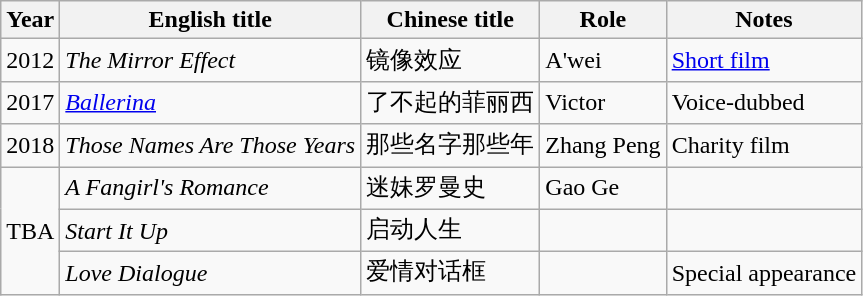<table class="wikitable sortable">
<tr>
<th>Year</th>
<th>English title</th>
<th>Chinese title</th>
<th>Role</th>
<th class="unsortable">Notes</th>
</tr>
<tr>
<td>2012</td>
<td><em>The Mirror Effect</em></td>
<td>镜像效应</td>
<td>A'wei</td>
<td><a href='#'>Short film</a></td>
</tr>
<tr>
<td>2017</td>
<td><em><a href='#'>Ballerina</a></em></td>
<td>了不起的菲丽西</td>
<td>Victor</td>
<td>Voice-dubbed</td>
</tr>
<tr>
<td>2018</td>
<td><em>Those Names Are Those Years</em></td>
<td>那些名字那些年</td>
<td>Zhang Peng</td>
<td>Charity film</td>
</tr>
<tr>
<td rowspan=3>TBA</td>
<td><em>A Fangirl's Romance</em></td>
<td>迷妹罗曼史</td>
<td>Gao Ge</td>
<td></td>
</tr>
<tr>
<td><em>Start It Up</em></td>
<td>启动人生</td>
<td></td>
<td></td>
</tr>
<tr>
<td><em>Love Dialogue</em></td>
<td>爱情对话框</td>
<td></td>
<td>Special appearance</td>
</tr>
</table>
